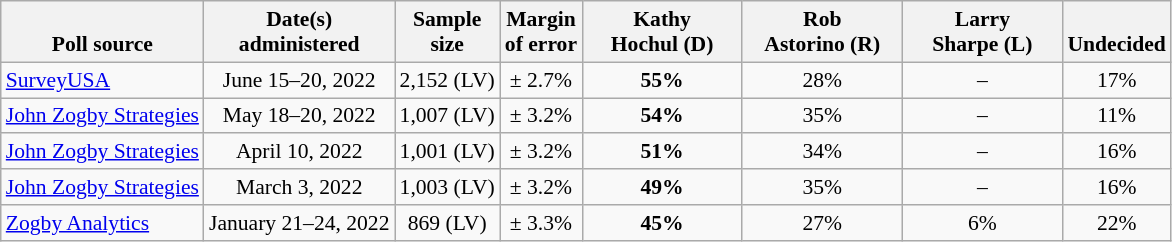<table class="wikitable" style="font-size:90%;text-align:center;">
<tr valign=bottom>
<th>Poll source</th>
<th>Date(s)<br>administered</th>
<th>Sample<br>size</th>
<th>Margin<br>of error</th>
<th style="width:100px;">Kathy<br>Hochul (D)</th>
<th style="width:100px;">Rob<br>Astorino (R)</th>
<th style="width:100px;">Larry<br>Sharpe (L)</th>
<th>Undecided</th>
</tr>
<tr>
<td style="text-align:left;"><a href='#'>SurveyUSA</a></td>
<td>June 15–20, 2022</td>
<td>2,152 (LV)</td>
<td>± 2.7%</td>
<td><strong>55%</strong></td>
<td>28%</td>
<td>–</td>
<td>17%</td>
</tr>
<tr>
<td style="text-align:left;"><a href='#'>John Zogby Strategies</a></td>
<td>May 18–20, 2022</td>
<td>1,007 (LV)</td>
<td>± 3.2%</td>
<td><strong>54%</strong></td>
<td>35%</td>
<td>–</td>
<td>11%</td>
</tr>
<tr>
<td style="text-align:left;"><a href='#'>John Zogby Strategies</a></td>
<td>April 10, 2022</td>
<td>1,001 (LV)</td>
<td>± 3.2%</td>
<td><strong>51%</strong></td>
<td>34%</td>
<td>–</td>
<td>16%</td>
</tr>
<tr>
<td style="text-align:left;"><a href='#'>John Zogby Strategies</a></td>
<td>March 3, 2022</td>
<td>1,003 (LV)</td>
<td>± 3.2%</td>
<td><strong>49%</strong></td>
<td>35%</td>
<td>–</td>
<td>16%</td>
</tr>
<tr>
<td style="text-align:left;"><a href='#'>Zogby Analytics</a></td>
<td>January 21–24, 2022</td>
<td>869 (LV)</td>
<td>± 3.3%</td>
<td><strong>45%</strong></td>
<td>27%</td>
<td>6%</td>
<td>22%</td>
</tr>
</table>
